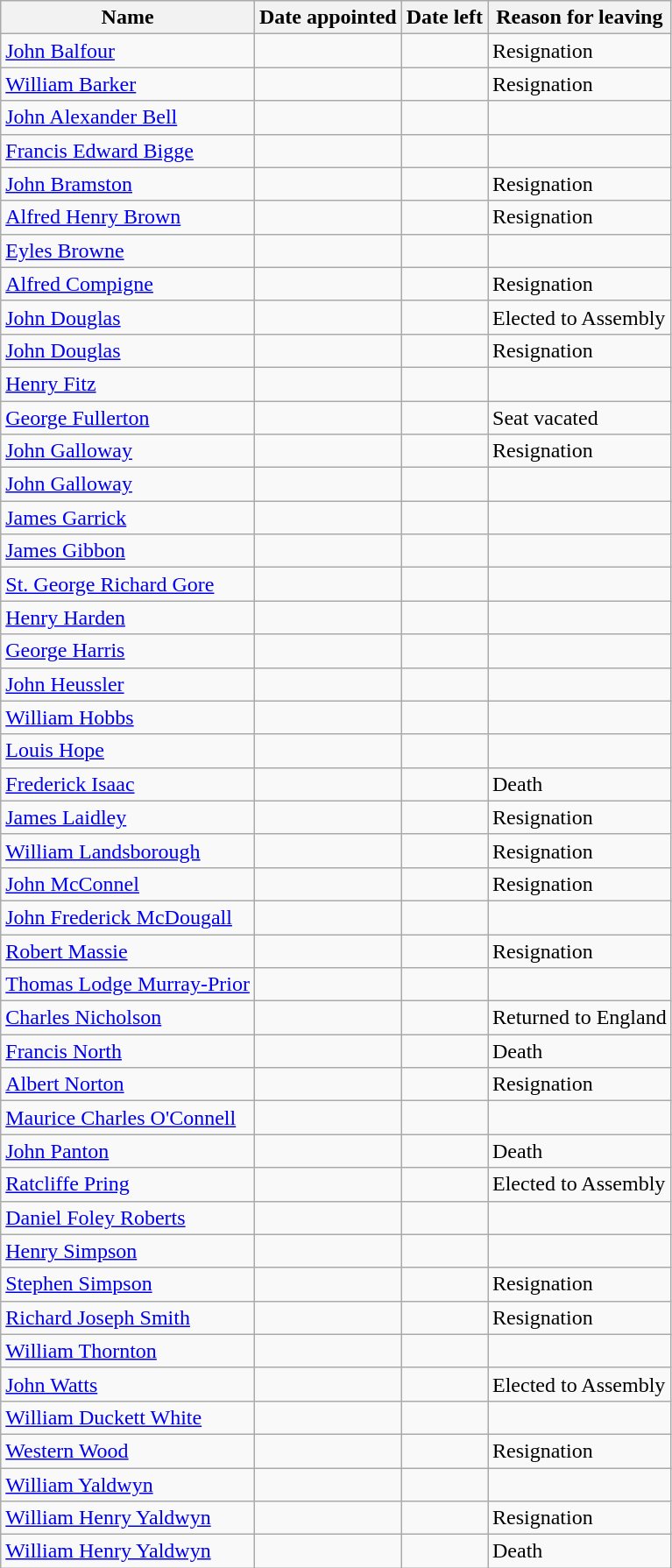<table class="wikitable sortable">
<tr>
<th>Name</th>
<th>Date appointed</th>
<th>Date left</th>
<th>Reason for leaving</th>
</tr>
<tr>
<td><a href='#'>John Balfour</a></td>
<td></td>
<td></td>
<td>Resignation</td>
</tr>
<tr>
<td><a href='#'>William Barker</a></td>
<td></td>
<td></td>
<td>Resignation</td>
</tr>
<tr>
<td><a href='#'>John Alexander Bell</a></td>
<td></td>
<td><em></em></td>
<td></td>
</tr>
<tr>
<td><a href='#'>Francis Edward Bigge</a></td>
<td></td>
<td><em></em></td>
<td></td>
</tr>
<tr>
<td><a href='#'>John Bramston</a></td>
<td></td>
<td></td>
<td>Resignation</td>
</tr>
<tr>
<td><a href='#'>Alfred Henry Brown</a></td>
<td></td>
<td></td>
<td>Resignation</td>
</tr>
<tr>
<td><a href='#'>Eyles Browne</a></td>
<td></td>
<td><em></em></td>
<td></td>
</tr>
<tr>
<td><a href='#'>Alfred Compigne</a></td>
<td></td>
<td></td>
<td>Resignation</td>
</tr>
<tr>
<td><a href='#'>John Douglas</a></td>
<td></td>
<td></td>
<td>Elected to Assembly</td>
</tr>
<tr>
<td><a href='#'>John Douglas</a></td>
<td></td>
<td></td>
<td>Resignation</td>
</tr>
<tr>
<td><a href='#'>Henry Fitz</a></td>
<td></td>
<td><em></em></td>
<td></td>
</tr>
<tr>
<td><a href='#'>George Fullerton</a></td>
<td></td>
<td></td>
<td>Seat vacated</td>
</tr>
<tr>
<td><a href='#'>John Galloway</a></td>
<td></td>
<td></td>
<td>Resignation</td>
</tr>
<tr>
<td><a href='#'>John Galloway</a></td>
<td></td>
<td><em></em></td>
<td></td>
</tr>
<tr>
<td><a href='#'>James Garrick</a></td>
<td></td>
<td><em></em></td>
<td></td>
</tr>
<tr>
<td><a href='#'>James Gibbon</a></td>
<td></td>
<td><em></em></td>
<td></td>
</tr>
<tr>
<td><a href='#'>St. George Richard Gore</a></td>
<td></td>
<td><em></em></td>
<td></td>
</tr>
<tr>
<td><a href='#'>Henry Harden</a></td>
<td></td>
<td><em></em></td>
<td></td>
</tr>
<tr>
<td><a href='#'>George Harris</a></td>
<td></td>
<td><em></em></td>
<td></td>
</tr>
<tr>
<td><a href='#'>John Heussler</a></td>
<td></td>
<td><em></em></td>
<td></td>
</tr>
<tr>
<td><a href='#'>William Hobbs</a></td>
<td></td>
<td><em></em></td>
<td></td>
</tr>
<tr>
<td><a href='#'>Louis Hope</a></td>
<td></td>
<td><em></em></td>
<td></td>
</tr>
<tr>
<td><a href='#'>Frederick Isaac</a></td>
<td></td>
<td></td>
<td>Death</td>
</tr>
<tr>
<td><a href='#'>James Laidley</a></td>
<td></td>
<td></td>
<td>Resignation</td>
</tr>
<tr>
<td><a href='#'>William Landsborough</a></td>
<td></td>
<td></td>
<td>Resignation</td>
</tr>
<tr>
<td><a href='#'>John McConnel</a></td>
<td></td>
<td></td>
<td>Resignation</td>
</tr>
<tr>
<td><a href='#'>John Frederick McDougall</a></td>
<td></td>
<td><em></em></td>
<td></td>
</tr>
<tr>
<td><a href='#'>Robert Massie</a></td>
<td></td>
<td></td>
<td>Resignation</td>
</tr>
<tr>
<td><a href='#'>Thomas Lodge Murray-Prior</a></td>
<td></td>
<td><em></em></td>
<td></td>
</tr>
<tr>
<td><a href='#'>Charles Nicholson</a></td>
<td></td>
<td></td>
<td>Returned to England</td>
</tr>
<tr>
<td><a href='#'>Francis North</a></td>
<td></td>
<td></td>
<td>Death</td>
</tr>
<tr>
<td><a href='#'>Albert Norton</a></td>
<td></td>
<td></td>
<td>Resignation</td>
</tr>
<tr>
<td><a href='#'>Maurice Charles O'Connell</a></td>
<td></td>
<td><em></em></td>
<td></td>
</tr>
<tr>
<td><a href='#'>John Panton</a></td>
<td></td>
<td></td>
<td>Death</td>
</tr>
<tr>
<td><a href='#'>Ratcliffe Pring</a></td>
<td></td>
<td></td>
<td>Elected to Assembly</td>
</tr>
<tr>
<td><a href='#'>Daniel Foley Roberts</a></td>
<td></td>
<td><em></em></td>
<td></td>
</tr>
<tr>
<td><a href='#'>Henry Simpson</a></td>
<td></td>
<td><em></em></td>
<td></td>
</tr>
<tr>
<td><a href='#'>Stephen Simpson</a></td>
<td></td>
<td></td>
<td>Resignation</td>
</tr>
<tr>
<td><a href='#'>Richard Joseph Smith</a></td>
<td></td>
<td></td>
<td>Resignation</td>
</tr>
<tr>
<td><a href='#'>William Thornton</a></td>
<td></td>
<td><em></em></td>
<td></td>
</tr>
<tr>
<td><a href='#'>John Watts</a></td>
<td></td>
<td></td>
<td>Elected to Assembly</td>
</tr>
<tr>
<td><a href='#'>William Duckett White</a></td>
<td></td>
<td><em></em></td>
<td></td>
</tr>
<tr>
<td><a href='#'>Western Wood</a></td>
<td></td>
<td></td>
<td>Resignation</td>
</tr>
<tr>
<td><a href='#'>William Yaldwyn</a></td>
<td></td>
<td><em></em></td>
<td></td>
</tr>
<tr>
<td><a href='#'>William Henry Yaldwyn</a></td>
<td></td>
<td></td>
<td>Resignation</td>
</tr>
<tr>
<td><a href='#'>William Henry Yaldwyn</a></td>
<td></td>
<td></td>
<td>Death</td>
</tr>
</table>
